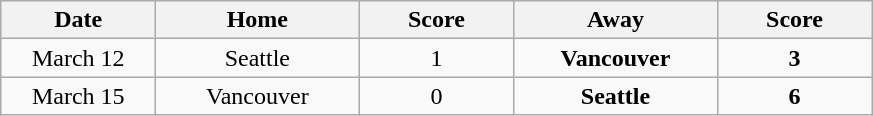<table class="wikitable" style="text-align:center;">
<tr>
<th style="width:6em">Date</th>
<th style="width:8em">Home</th>
<th style="width:6em">Score</th>
<th style="width:8em">Away</th>
<th style="width:6em">Score</th>
</tr>
<tr>
<td>March 12</td>
<td>Seattle</td>
<td>1</td>
<td><strong>Vancouver</strong></td>
<td><strong>3</strong></td>
</tr>
<tr>
<td>March 15</td>
<td>Vancouver</td>
<td>0</td>
<td><strong>Seattle</strong></td>
<td><strong>6</strong></td>
</tr>
</table>
